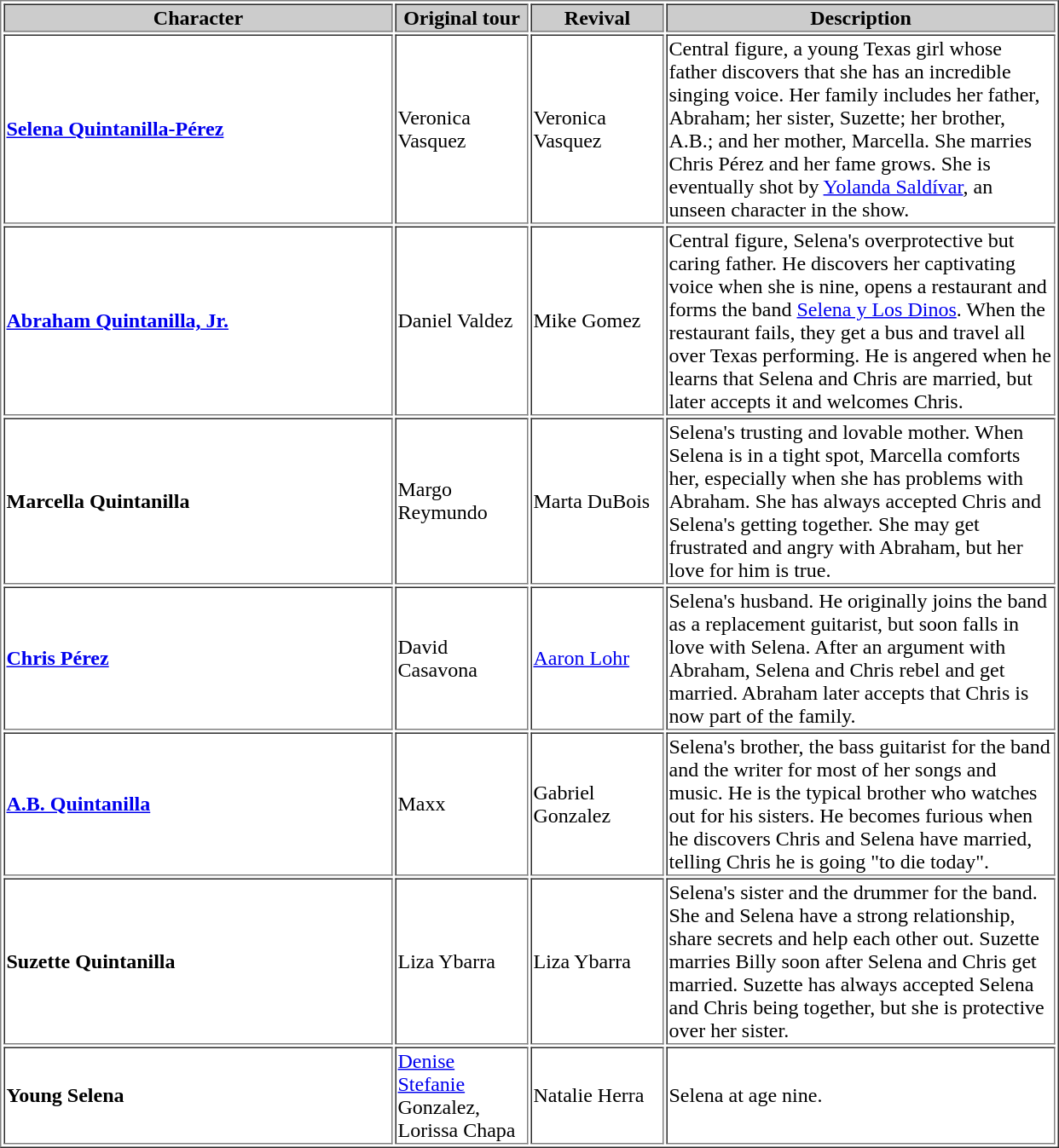<table border=1>
<tr style="background:#CCCCCC">
<th width=300>Character</th>
<th width=100>Original tour</th>
<th width=100>Revival</th>
<th width=300>Description</th>
</tr>
<tr>
<td><strong><a href='#'>Selena Quintanilla-Pérez</a></strong></td>
<td>Veronica Vasquez</td>
<td>Veronica Vasquez</td>
<td>Central figure, a young Texas girl whose father discovers that she has an incredible singing voice. Her family includes her father, Abraham; her sister, Suzette; her brother, A.B.; and her mother, Marcella. She marries Chris Pérez and her fame grows. She is eventually shot by <a href='#'>Yolanda Saldívar</a>, an unseen character in the show.</td>
</tr>
<tr>
<td><strong><a href='#'>Abraham Quintanilla, Jr.</a></strong></td>
<td>Daniel Valdez</td>
<td>Mike Gomez</td>
<td>Central figure, Selena's overprotective but caring father. He discovers her captivating voice when she is nine, opens a restaurant and forms the band <a href='#'>Selena y Los Dinos</a>. When the restaurant fails, they get a bus and travel all over Texas performing. He is angered when he learns that Selena and Chris are married, but later accepts it and welcomes Chris.</td>
</tr>
<tr>
<td><strong>Marcella Quintanilla</strong></td>
<td>Margo Reymundo</td>
<td>Marta DuBois</td>
<td>Selena's trusting and lovable mother. When Selena is in a tight spot, Marcella comforts her, especially when she has problems with Abraham. She has always accepted Chris and Selena's getting together. She may get frustrated and angry with Abraham, but her love for him is true.</td>
</tr>
<tr>
<td><strong><a href='#'>Chris Pérez</a></strong></td>
<td>David Casavona</td>
<td><a href='#'>Aaron Lohr</a></td>
<td>Selena's husband. He originally joins the band as a replacement guitarist, but soon falls in love with Selena. After an argument with Abraham, Selena and Chris rebel and get married. Abraham later accepts that Chris is now part of the family.</td>
</tr>
<tr>
<td><strong><a href='#'>A.B. Quintanilla</a></strong></td>
<td>Maxx</td>
<td>Gabriel Gonzalez</td>
<td>Selena's brother, the bass guitarist for the band and the writer for most of her songs and music. He is the typical brother who watches out for his sisters. He becomes furious when he discovers Chris and Selena have married, telling Chris he is going "to die today".</td>
</tr>
<tr>
<td><strong>Suzette Quintanilla</strong></td>
<td>Liza Ybarra</td>
<td>Liza Ybarra</td>
<td>Selena's sister and the drummer for the band. She and Selena have a strong relationship, share secrets and help each other out. Suzette marries Billy soon after Selena and Chris get married. Suzette has always accepted Selena and Chris being together, but she is protective over her sister.</td>
</tr>
<tr>
<td><strong>Young Selena</strong></td>
<td><a href='#'>Denise Stefanie</a> Gonzalez, Lorissa Chapa</td>
<td>Natalie Herra</td>
<td>Selena at age nine.</td>
</tr>
</table>
